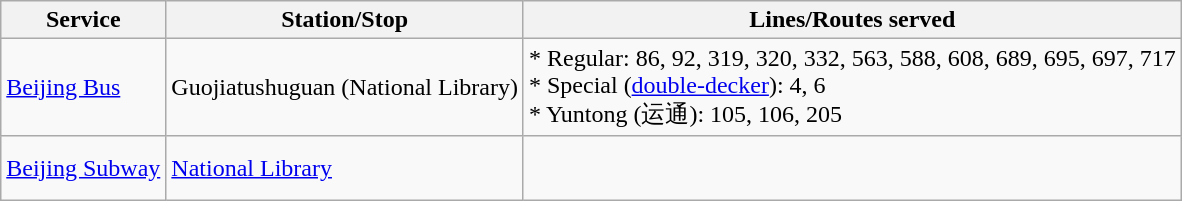<table class="wikitable">
<tr>
<th>Service</th>
<th>Station/Stop</th>
<th>Lines/Routes served</th>
</tr>
<tr>
<td><a href='#'>Beijing Bus</a></td>
<td>Guojiatushuguan (National Library)</td>
<td>* Regular: 86, 92, 319, 320, 332, 563, 588, 608, 689, 695, 697, 717<br>* Special (<a href='#'>double-decker</a>): 4, 6 <br>* Yuntong (运通): 105, 106, 205</td>
</tr>
<tr>
<td><a href='#'>Beijing Subway</a></td>
<td><a href='#'>National Library</a></td>
<td><br><br></td>
</tr>
</table>
